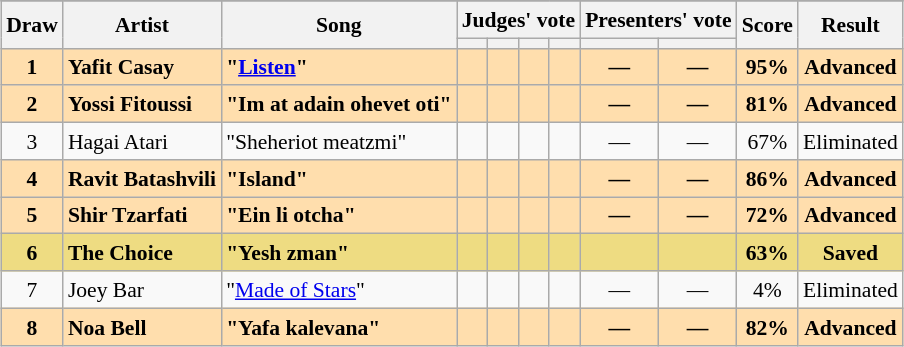<table class="sortable wikitable" style="margin: 1em auto 1em auto; text-align:center; font-size:90%; line-height:18px;">
<tr>
</tr>
<tr>
<th rowspan="2">Draw</th>
<th rowspan="2">Artist</th>
<th rowspan="2">Song</th>
<th colspan="4" class="unsortable">Judges' vote</th>
<th colspan="2" class="unsortable">Presenters' vote</th>
<th rowspan="2">Score</th>
<th rowspan="2">Result</th>
</tr>
<tr>
<th class="unsortable"></th>
<th class="unsortable"></th>
<th class="unsortable"></th>
<th class="unsortable"></th>
<th class="unsortable"></th>
<th class="unsortable"></th>
</tr>
<tr style="font-weight:bold; background:#FFDEAD;">
<td>1</td>
<td align="left">Yafit Casay</td>
<td align="left">"<a href='#'>Listen</a>"</td>
<td></td>
<td></td>
<td></td>
<td></td>
<td>—</td>
<td>—</td>
<td>95%</td>
<td>Advanced</td>
</tr>
<tr style="font-weight:bold; background:#FFDEAD;">
<td>2</td>
<td align="left">Yossi Fitoussi</td>
<td align="left">"Im at adain ohevet oti"</td>
<td></td>
<td></td>
<td></td>
<td></td>
<td>—</td>
<td>—</td>
<td>81%</td>
<td>Advanced</td>
</tr>
<tr>
<td>3</td>
<td align="left">Hagai Atari</td>
<td align="left">"Sheheriot meatzmi"</td>
<td></td>
<td></td>
<td></td>
<td></td>
<td>—</td>
<td>—</td>
<td>67%</td>
<td>Eliminated</td>
</tr>
<tr style="font-weight:bold; background:#FFDEAD;">
<td>4</td>
<td align="left">Ravit Batashvili</td>
<td align="left">"Island"</td>
<td></td>
<td></td>
<td></td>
<td></td>
<td>—</td>
<td>—</td>
<td>86%</td>
<td>Advanced</td>
</tr>
<tr style="font-weight:bold; background:#FFDEAD;">
<td>5</td>
<td align="left">Shir Tzarfati</td>
<td align="left">"Ein li otcha"</td>
<td></td>
<td></td>
<td></td>
<td></td>
<td>—</td>
<td>—</td>
<td>72%</td>
<td>Advanced</td>
</tr>
<tr style="font-weight:bold; background:#eedc82;">
<td>6</td>
<td align="left">The Choice</td>
<td align="left">"Yesh zman"</td>
<td></td>
<td></td>
<td></td>
<td></td>
<td></td>
<td></td>
<td>63%</td>
<td>Saved</td>
</tr>
<tr>
<td>7</td>
<td align="left">Joey Bar</td>
<td align="left">"<a href='#'>Made of Stars</a>"</td>
<td></td>
<td></td>
<td></td>
<td></td>
<td>—</td>
<td>—</td>
<td>4%</td>
<td>Eliminated</td>
</tr>
<tr style="font-weight:bold; background:#FFDEAD;">
<td>8</td>
<td align="left">Noa Bell</td>
<td align="left">"Yafa kalevana"</td>
<td></td>
<td></td>
<td></td>
<td></td>
<td>—</td>
<td>—</td>
<td>82%</td>
<td>Advanced</td>
</tr>
</table>
